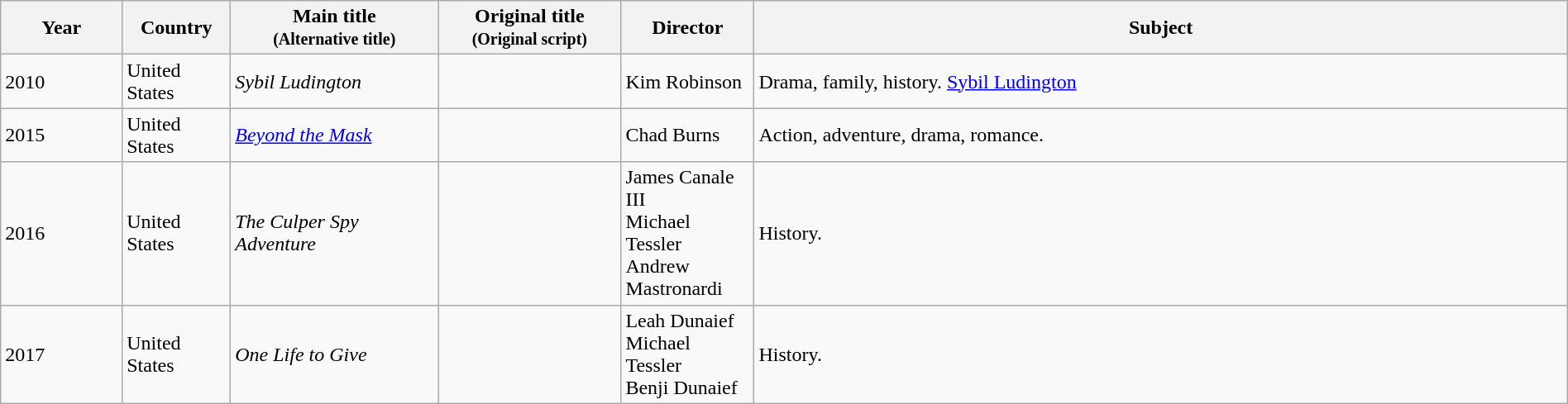<table class="wikitable sortable" style="width:100%;">
<tr>
<th>Year</th>
<th width= 80>Country</th>
<th class="unsortable" style="width:160px;">Main title<br><small>(Alternative title)</small></th>
<th class="unsortable" style="width:140px;">Original title<br><small>(Original script)</small></th>
<th width=100>Director</th>
<th class="unsortable">Subject</th>
</tr>
<tr>
<td>2010</td>
<td>United States</td>
<td><em>Sybil Ludington</em></td>
<td></td>
<td>Kim Robinson</td>
<td>Drama, family, history. <a href='#'>Sybil Ludington</a></td>
</tr>
<tr>
<td>2015</td>
<td>United States</td>
<td><em><a href='#'>Beyond the Mask</a></em></td>
<td></td>
<td>Chad Burns</td>
<td>Action, adventure, drama, romance.</td>
</tr>
<tr>
<td>2016</td>
<td>United States</td>
<td><em>The Culper Spy Adventure</em></td>
<td></td>
<td>James Canale III<br>Michael Tessler<br>Andrew Mastronardi</td>
<td>History.</td>
</tr>
<tr>
<td>2017</td>
<td>United States</td>
<td><em>One Life to Give</em></td>
<td></td>
<td>Leah Dunaief<br>Michael Tessler<br>Benji Dunaief</td>
<td>History.</td>
</tr>
</table>
